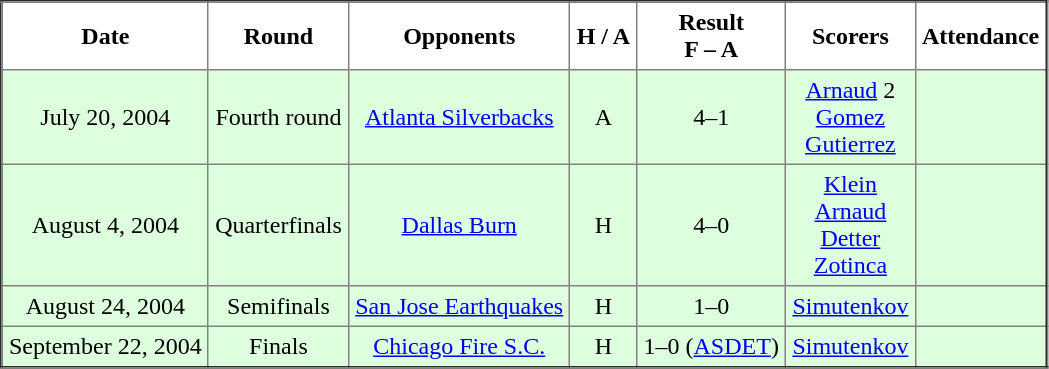<table border="2" cellpadding="4" style="border-collapse:collapse; text-align:center;">
<tr>
<th><strong>Date</strong></th>
<th><strong>Round</strong></th>
<th><strong>Opponents</strong></th>
<th><strong>H / A</strong></th>
<th><strong>Result<br>F – A</strong></th>
<th><strong>Scorers</strong></th>
<th><strong>Attendance</strong></th>
</tr>
<tr bgcolor="#ddffdd">
<td>July 20, 2004</td>
<td>Fourth round</td>
<td><a href='#'>Atlanta Silverbacks</a></td>
<td>A</td>
<td>4–1</td>
<td><a href='#'>Arnaud</a> 2 <br> <a href='#'>Gomez</a> <br> <a href='#'>Gutierrez</a></td>
<td></td>
</tr>
<tr bgcolor="#ddffdd">
<td>August 4, 2004</td>
<td>Quarterfinals</td>
<td><a href='#'>Dallas Burn</a></td>
<td>H</td>
<td>4–0</td>
<td><a href='#'>Klein</a> <br> <a href='#'>Arnaud</a> <br> <a href='#'>Detter</a> <br> <a href='#'>Zotinca</a></td>
<td></td>
</tr>
<tr bgcolor="#ddffdd">
<td>August 24, 2004</td>
<td>Semifinals</td>
<td><a href='#'>San Jose Earthquakes</a></td>
<td>H</td>
<td>1–0</td>
<td><a href='#'>Simutenkov</a></td>
<td></td>
</tr>
<tr bgcolor="#ddffdd">
<td>September 22, 2004</td>
<td>Finals</td>
<td><a href='#'>Chicago Fire S.C.</a></td>
<td>H</td>
<td>1–0 (<a href='#'>ASDET</a>)</td>
<td><a href='#'>Simutenkov</a></td>
<td></td>
</tr>
</table>
